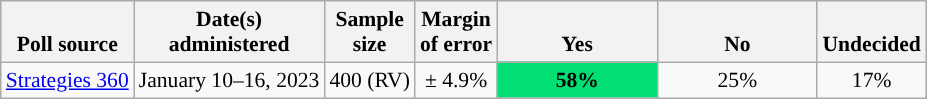<table class="wikitable" style="font-size:90%;text-align:center;">
<tr valign=bottom>
<th>Poll source</th>
<th>Date(s)<br>administered</th>
<th>Sample<br>size</th>
<th>Margin<br>of error</th>
<th style="width:100px;">Yes</th>
<th style="width:100px;">No</th>
<th>Undecided</th>
</tr>
<tr>
<td style="text-align:left;"><a href='#'>Strategies 360</a></td>
<td>January 10–16, 2023</td>
<td>400 (RV)</td>
<td>± 4.9%</td>
<td style="background: rgb(1, 223, 116);"><strong>58%</strong></td>
<td>25%</td>
<td>17%</td>
</tr>
</table>
